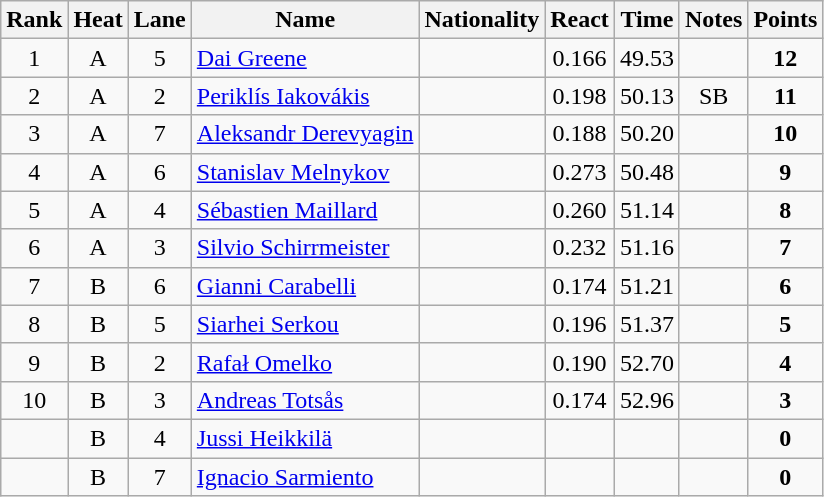<table class="wikitable sortable" style="text-align:center">
<tr>
<th>Rank</th>
<th>Heat</th>
<th>Lane</th>
<th>Name</th>
<th>Nationality</th>
<th>React</th>
<th>Time</th>
<th>Notes</th>
<th>Points</th>
</tr>
<tr>
<td>1</td>
<td>A</td>
<td>5</td>
<td align=left><a href='#'>Dai Greene</a></td>
<td align=left></td>
<td>0.166</td>
<td>49.53</td>
<td></td>
<td><strong>12</strong></td>
</tr>
<tr>
<td>2</td>
<td>A</td>
<td>2</td>
<td align=left><a href='#'>Periklís Iakovákis</a></td>
<td align=left></td>
<td>0.198</td>
<td>50.13</td>
<td>SB</td>
<td><strong>11</strong></td>
</tr>
<tr>
<td>3</td>
<td>A</td>
<td>7</td>
<td align=left><a href='#'>Aleksandr Derevyagin</a></td>
<td align=left></td>
<td>0.188</td>
<td>50.20</td>
<td></td>
<td><strong>10</strong></td>
</tr>
<tr>
<td>4</td>
<td>A</td>
<td>6</td>
<td align=left><a href='#'>Stanislav Melnykov</a></td>
<td align=left></td>
<td>0.273</td>
<td>50.48</td>
<td></td>
<td><strong>9</strong></td>
</tr>
<tr>
<td>5</td>
<td>A</td>
<td>4</td>
<td align=left><a href='#'>Sébastien Maillard</a></td>
<td align=left></td>
<td>0.260</td>
<td>51.14</td>
<td></td>
<td><strong>8</strong></td>
</tr>
<tr>
<td>6</td>
<td>A</td>
<td>3</td>
<td align=left><a href='#'>Silvio Schirrmeister</a></td>
<td align=left></td>
<td>0.232</td>
<td>51.16</td>
<td></td>
<td><strong>7</strong></td>
</tr>
<tr>
<td>7</td>
<td>B</td>
<td>6</td>
<td align=left><a href='#'>Gianni Carabelli</a></td>
<td align=left></td>
<td>0.174</td>
<td>51.21</td>
<td></td>
<td><strong>6</strong></td>
</tr>
<tr>
<td>8</td>
<td>B</td>
<td>5</td>
<td align=left><a href='#'>Siarhei Serkou</a></td>
<td align=left></td>
<td>0.196</td>
<td>51.37</td>
<td></td>
<td><strong>5</strong></td>
</tr>
<tr>
<td>9</td>
<td>B</td>
<td>2</td>
<td align=left><a href='#'>Rafał Omelko</a></td>
<td align=left></td>
<td>0.190</td>
<td>52.70</td>
<td></td>
<td><strong>4</strong></td>
</tr>
<tr>
<td>10</td>
<td>B</td>
<td>3</td>
<td align=left><a href='#'>Andreas Totsås</a></td>
<td align=left></td>
<td>0.174</td>
<td>52.96</td>
<td></td>
<td><strong>3</strong></td>
</tr>
<tr>
<td></td>
<td>B</td>
<td>4</td>
<td align=left><a href='#'>Jussi Heikkilä</a></td>
<td align=left></td>
<td></td>
<td></td>
<td></td>
<td><strong>0</strong></td>
</tr>
<tr>
<td></td>
<td>B</td>
<td>7</td>
<td align=left><a href='#'>Ignacio Sarmiento</a></td>
<td align=left></td>
<td></td>
<td></td>
<td></td>
<td><strong>0</strong></td>
</tr>
</table>
